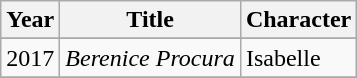<table class="wikitable">
<tr>
<th>Year</th>
<th>Title</th>
<th>Character</th>
</tr>
<tr>
</tr>
<tr>
<td>2017</td>
<td><em>Berenice Procura</em></td>
<td>Isabelle</td>
</tr>
<tr>
</tr>
</table>
